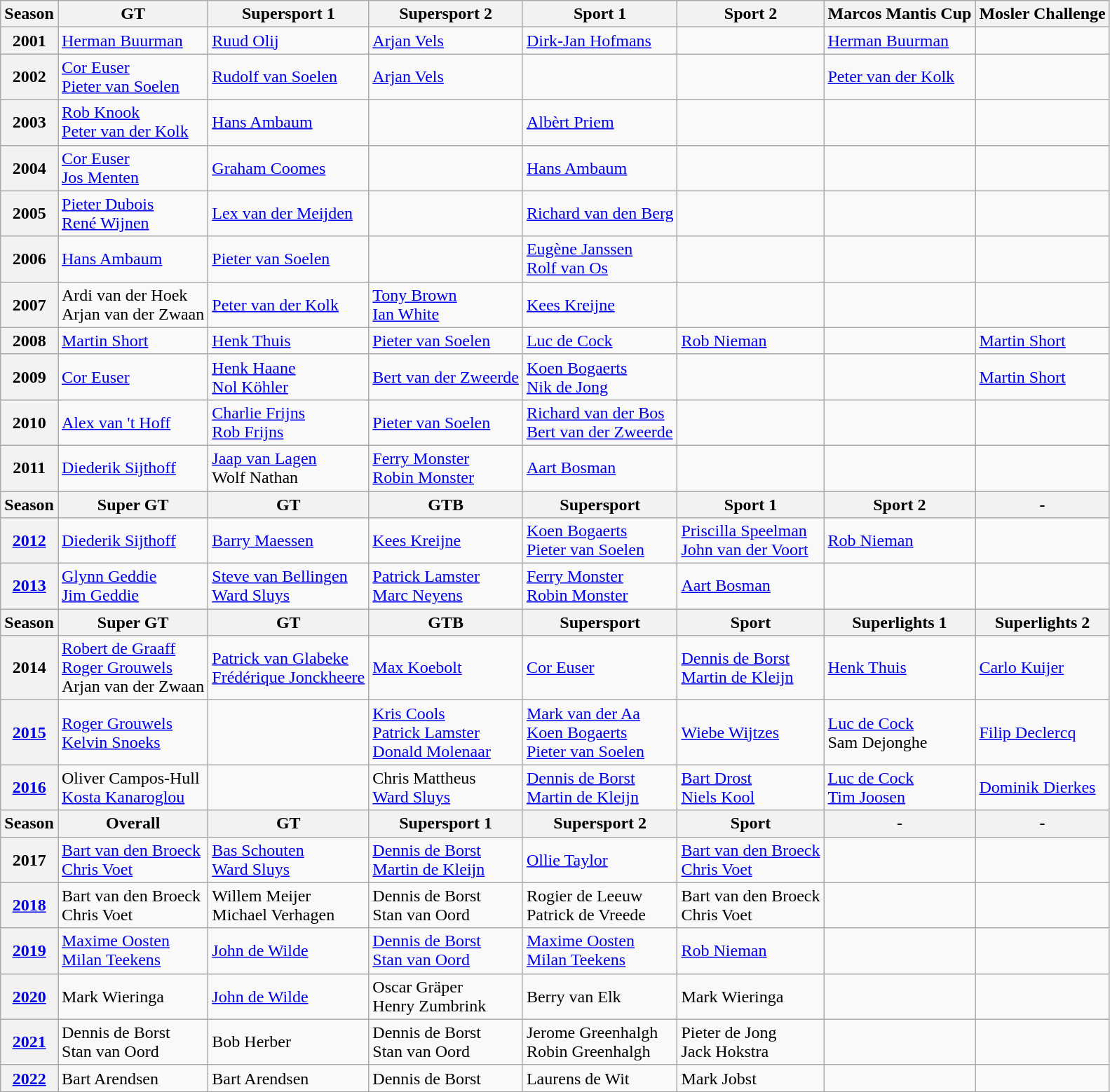<table class="wikitable">
<tr>
<th>Season</th>
<th>GT</th>
<th>Supersport 1</th>
<th>Supersport 2</th>
<th>Sport 1</th>
<th>Sport 2</th>
<th>Marcos Mantis Cup</th>
<th>Mosler Challenge</th>
</tr>
<tr>
<th>2001</th>
<td> <a href='#'>Herman Buurman</a></td>
<td> <a href='#'>Ruud Olij</a></td>
<td> <a href='#'>Arjan Vels</a></td>
<td> <a href='#'>Dirk-Jan Hofmans</a></td>
<td></td>
<td> <a href='#'>Herman Buurman</a></td>
<td></td>
</tr>
<tr>
<th>2002</th>
<td> <a href='#'>Cor Euser</a><br> <a href='#'>Pieter van Soelen</a></td>
<td> <a href='#'>Rudolf van Soelen</a></td>
<td> <a href='#'>Arjan Vels</a></td>
<td></td>
<td></td>
<td> <a href='#'>Peter van der Kolk</a></td>
<td></td>
</tr>
<tr>
<th>2003</th>
<td> <a href='#'>Rob Knook</a><br> <a href='#'>Peter van der Kolk</a></td>
<td> <a href='#'>Hans Ambaum</a></td>
<td></td>
<td> <a href='#'>Albèrt Priem</a></td>
<td></td>
<td></td>
<td></td>
</tr>
<tr>
<th>2004</th>
<td> <a href='#'>Cor Euser</a><br> <a href='#'>Jos Menten</a></td>
<td> <a href='#'>Graham Coomes</a></td>
<td></td>
<td> <a href='#'>Hans Ambaum</a></td>
<td></td>
<td></td>
<td></td>
</tr>
<tr>
<th>2005</th>
<td> <a href='#'>Pieter Dubois</a><br> <a href='#'>René Wijnen</a></td>
<td> <a href='#'>Lex van der Meijden</a></td>
<td></td>
<td> <a href='#'>Richard van den Berg</a></td>
<td></td>
<td></td>
<td></td>
</tr>
<tr>
<th>2006</th>
<td> <a href='#'>Hans Ambaum</a></td>
<td> <a href='#'>Pieter van Soelen</a></td>
<td></td>
<td> <a href='#'>Eugène Janssen</a><br> <a href='#'>Rolf van Os</a></td>
<td></td>
<td></td>
<td></td>
</tr>
<tr>
<th>2007</th>
<td> Ardi van der Hoek<br> Arjan van der Zwaan</td>
<td> <a href='#'>Peter van der Kolk</a></td>
<td> <a href='#'>Tony Brown</a><br> <a href='#'>Ian White</a></td>
<td> <a href='#'>Kees Kreijne</a></td>
<td></td>
<td></td>
<td></td>
</tr>
<tr>
<th>2008</th>
<td> <a href='#'>Martin Short</a></td>
<td> <a href='#'>Henk Thuis</a></td>
<td> <a href='#'>Pieter van Soelen</a></td>
<td> <a href='#'>Luc de Cock</a></td>
<td> <a href='#'>Rob Nieman</a></td>
<td></td>
<td> <a href='#'>Martin Short</a></td>
</tr>
<tr>
<th>2009</th>
<td> <a href='#'>Cor Euser</a></td>
<td> <a href='#'>Henk Haane</a><br> <a href='#'>Nol Köhler</a></td>
<td> <a href='#'>Bert van der Zweerde</a></td>
<td> <a href='#'>Koen Bogaerts</a><br> <a href='#'>Nik de Jong</a></td>
<td></td>
<td></td>
<td> <a href='#'>Martin Short</a></td>
</tr>
<tr>
<th>2010</th>
<td> <a href='#'>Alex van 't Hoff</a></td>
<td> <a href='#'>Charlie Frijns</a><br> <a href='#'>Rob Frijns</a></td>
<td> <a href='#'>Pieter van Soelen</a></td>
<td> <a href='#'>Richard van der Bos</a><br> <a href='#'>Bert van der Zweerde</a></td>
<td></td>
<td></td>
<td></td>
</tr>
<tr>
<th>2011</th>
<td> <a href='#'>Diederik Sijthoff</a></td>
<td> <a href='#'>Jaap van Lagen</a><br> Wolf Nathan</td>
<td> <a href='#'>Ferry Monster</a><br> <a href='#'>Robin Monster</a></td>
<td> <a href='#'>Aart Bosman</a></td>
<td></td>
<td></td>
<td></td>
</tr>
<tr>
<th>Season</th>
<th>Super GT</th>
<th>GT</th>
<th>GTB</th>
<th>Supersport</th>
<th>Sport 1</th>
<th>Sport 2</th>
<th>-</th>
</tr>
<tr>
<th><a href='#'>2012</a></th>
<td> <a href='#'>Diederik Sijthoff</a></td>
<td> <a href='#'>Barry Maessen</a></td>
<td> <a href='#'>Kees Kreijne</a></td>
<td> <a href='#'>Koen Bogaerts</a><br> <a href='#'>Pieter van Soelen</a></td>
<td> <a href='#'>Priscilla Speelman</a><br> <a href='#'>John van der Voort</a></td>
<td> <a href='#'>Rob Nieman</a></td>
<td></td>
</tr>
<tr>
<th><a href='#'>2013</a></th>
<td> <a href='#'>Glynn Geddie</a><br> <a href='#'>Jim Geddie</a></td>
<td> <a href='#'>Steve van Bellingen</a><br> <a href='#'>Ward Sluys</a></td>
<td> <a href='#'>Patrick Lamster</a><br> <a href='#'>Marc Neyens</a></td>
<td> <a href='#'>Ferry Monster</a><br> <a href='#'>Robin Monster</a></td>
<td> <a href='#'>Aart Bosman</a></td>
<td></td>
<td></td>
</tr>
<tr>
<th>Season</th>
<th>Super GT</th>
<th>GT</th>
<th>GTB</th>
<th>Supersport</th>
<th>Sport</th>
<th>Superlights 1</th>
<th>Superlights 2</th>
</tr>
<tr>
<th>2014</th>
<td> <a href='#'>Robert de Graaff</a><br> <a href='#'>Roger Grouwels</a><br> Arjan van der Zwaan</td>
<td> <a href='#'>Patrick van Glabeke</a><br> <a href='#'>Frédérique Jonckheere</a></td>
<td> <a href='#'>Max Koebolt</a></td>
<td> <a href='#'>Cor Euser</a></td>
<td> <a href='#'>Dennis de Borst</a><br> <a href='#'>Martin de Kleijn</a></td>
<td> <a href='#'>Henk Thuis</a></td>
<td> <a href='#'>Carlo Kuijer</a></td>
</tr>
<tr>
<th><a href='#'>2015</a></th>
<td> <a href='#'>Roger Grouwels</a><br> <a href='#'>Kelvin Snoeks</a></td>
<td></td>
<td> <a href='#'>Kris Cools</a><br> <a href='#'>Patrick Lamster</a><br> <a href='#'>Donald Molenaar</a></td>
<td> <a href='#'>Mark van der Aa</a><br> <a href='#'>Koen Bogaerts</a><br> <a href='#'>Pieter van Soelen</a></td>
<td> <a href='#'>Wiebe Wijtzes</a></td>
<td> <a href='#'>Luc de Cock</a><br> Sam Dejonghe</td>
<td> <a href='#'>Filip Declercq</a></td>
</tr>
<tr>
<th><a href='#'>2016</a></th>
<td> Oliver Campos-Hull<br> <a href='#'>Kosta Kanaroglou</a></td>
<td></td>
<td> Chris Mattheus<br> <a href='#'>Ward Sluys</a></td>
<td> <a href='#'>Dennis de Borst</a><br> <a href='#'>Martin de Kleijn</a></td>
<td> <a href='#'>Bart Drost</a><br> <a href='#'>Niels Kool</a></td>
<td> <a href='#'>Luc de Cock</a><br> <a href='#'>Tim Joosen</a></td>
<td> <a href='#'>Dominik Dierkes</a></td>
</tr>
<tr>
<th>Season</th>
<th>Overall</th>
<th>GT</th>
<th>Supersport 1</th>
<th>Supersport 2</th>
<th>Sport</th>
<th>-</th>
<th>-</th>
</tr>
<tr>
<th>2017</th>
<td> <a href='#'>Bart van den Broeck</a><br> <a href='#'>Chris Voet</a></td>
<td> <a href='#'>Bas Schouten</a><br> <a href='#'>Ward Sluys</a></td>
<td> <a href='#'>Dennis de Borst</a><br> <a href='#'>Martin de Kleijn</a></td>
<td> <a href='#'>Ollie Taylor</a></td>
<td> <a href='#'>Bart van den Broeck</a><br> <a href='#'>Chris Voet</a></td>
<td></td>
<td></td>
</tr>
<tr>
<th><a href='#'>2018</a></th>
<td> Bart van den Broeck<br> Chris Voet</td>
<td> Willem Meijer<br> Michael Verhagen</td>
<td> Dennis de Borst<br> Stan van Oord</td>
<td> Rogier de Leeuw<br> Patrick de Vreede</td>
<td> Bart van den Broeck<br> Chris Voet</td>
<td></td>
<td></td>
</tr>
<tr>
<th><a href='#'>2019</a></th>
<td> <a href='#'>Maxime Oosten</a><br> <a href='#'>Milan Teekens</a></td>
<td> <a href='#'>John de Wilde</a></td>
<td> <a href='#'>Dennis de Borst</a><br> <a href='#'>Stan van Oord</a></td>
<td> <a href='#'>Maxime Oosten</a><br> <a href='#'>Milan Teekens</a></td>
<td> <a href='#'>Rob Nieman</a></td>
<td></td>
<td></td>
</tr>
<tr>
<th><a href='#'>2020</a></th>
<td> Mark Wieringa</td>
<td> <a href='#'>John de Wilde</a></td>
<td> Oscar Gräper<br> Henry Zumbrink</td>
<td> Berry van Elk</td>
<td> Mark Wieringa</td>
<td></td>
<td></td>
</tr>
<tr>
<th><a href='#'>2021</a></th>
<td> Dennis de Borst<br> Stan van Oord</td>
<td> Bob Herber</td>
<td> Dennis de Borst<br> Stan van Oord</td>
<td> Jerome Greenhalgh<br> Robin Greenhalgh</td>
<td> Pieter de Jong<br> Jack Hokstra</td>
<td></td>
<td></td>
</tr>
<tr>
<th><a href='#'>2022</a></th>
<td> Bart Arendsen</td>
<td> Bart Arendsen</td>
<td> Dennis de Borst</td>
<td> Laurens de Wit</td>
<td> Mark Jobst</td>
<td></td>
<td></td>
</tr>
</table>
